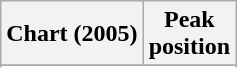<table class="wikitable sortable plainrowheaders">
<tr>
<th scope="col">Chart (2005)</th>
<th scope="col">Peak<br>position</th>
</tr>
<tr>
</tr>
<tr>
</tr>
<tr>
</tr>
<tr>
</tr>
<tr>
</tr>
<tr>
</tr>
<tr>
</tr>
<tr>
</tr>
<tr>
</tr>
<tr>
</tr>
<tr>
</tr>
<tr>
</tr>
<tr>
</tr>
</table>
